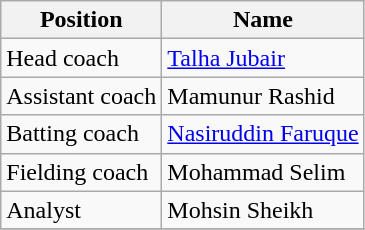<table class="wikitable">
<tr>
<th>Position</th>
<th>Name</th>
</tr>
<tr>
<td>Head coach</td>
<td><a href='#'>Talha Jubair</a></td>
</tr>
<tr>
<td>Assistant coach</td>
<td>Mamunur Rashid</td>
</tr>
<tr>
<td>Batting coach</td>
<td><a href='#'>Nasiruddin Faruque</a></td>
</tr>
<tr>
<td>Fielding coach</td>
<td>Mohammad Selim</td>
</tr>
<tr>
<td>Analyst</td>
<td>Mohsin Sheikh</td>
</tr>
<tr>
</tr>
</table>
